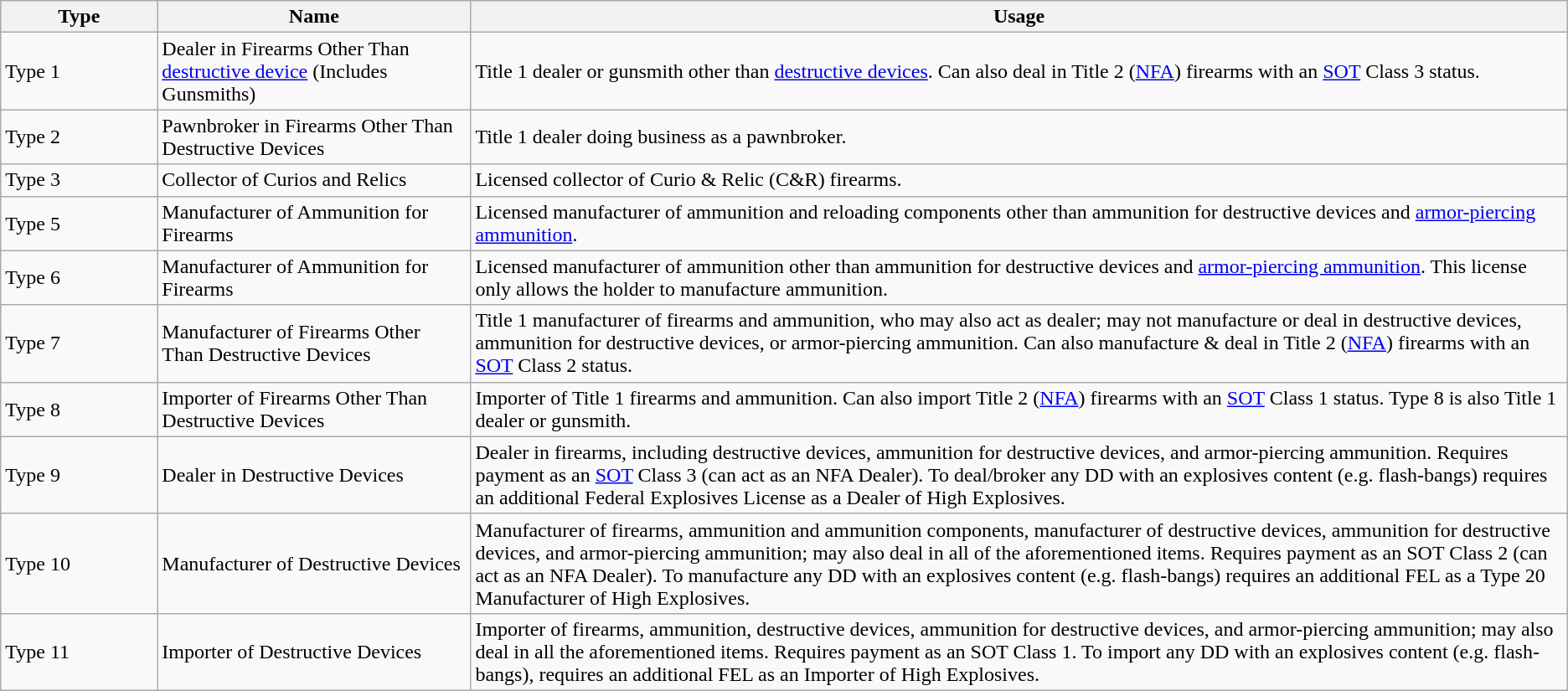<table class="wikitable">
<tr>
<th style="width:10%">Type</th>
<th style="width:20%">Name</th>
<th style="width:70%">Usage</th>
</tr>
<tr>
<td>Type 1</td>
<td>Dealer in Firearms Other Than <a href='#'>destructive device</a> (Includes Gunsmiths)</td>
<td>Title 1 dealer or gunsmith other than <a href='#'>destructive devices</a>. Can also deal in Title 2 (<a href='#'>NFA</a>) firearms with an <a href='#'>SOT</a> Class 3 status.</td>
</tr>
<tr>
<td>Type 2</td>
<td>Pawnbroker in Firearms Other Than Destructive Devices</td>
<td>Title 1 dealer doing business as a pawnbroker.</td>
</tr>
<tr>
<td>Type 3</td>
<td>Collector of Curios and Relics</td>
<td>Licensed collector of Curio & Relic (C&R) firearms.</td>
</tr>
<tr>
<td>Type 5</td>
<td>Manufacturer of Ammunition for Firearms</td>
<td>Licensed manufacturer of ammunition and reloading components other than ammunition for destructive devices and <a href='#'>armor-piercing ammunition</a>.</td>
</tr>
<tr>
<td>Type 6</td>
<td>Manufacturer of Ammunition for Firearms</td>
<td>Licensed manufacturer of ammunition other than ammunition for destructive devices and <a href='#'>armor-piercing ammunition</a>.  This license only allows the holder to manufacture ammunition.</td>
</tr>
<tr>
<td>Type 7</td>
<td>Manufacturer of Firearms Other Than Destructive Devices</td>
<td>Title 1 manufacturer of firearms and ammunition, who may also act as dealer; may not manufacture or deal in destructive devices, ammunition for destructive devices, or armor-piercing ammunition. Can also manufacture & deal in Title 2 (<a href='#'>NFA</a>) firearms with an <a href='#'>SOT</a> Class 2 status.</td>
</tr>
<tr>
<td>Type 8</td>
<td>Importer of Firearms Other Than Destructive Devices</td>
<td>Importer of Title 1 firearms and ammunition. Can also import Title 2 (<a href='#'>NFA</a>) firearms with an <a href='#'>SOT</a> Class 1 status. Type 8 is also Title 1 dealer or gunsmith.</td>
</tr>
<tr>
<td>Type 9</td>
<td>Dealer in Destructive Devices</td>
<td>Dealer in firearms, including destructive devices, ammunition for destructive devices, and armor-piercing ammunition. Requires payment as an <a href='#'>SOT</a> Class 3 (can act as an NFA Dealer). To deal/broker any DD with an explosives content (e.g. flash-bangs) requires an additional Federal Explosives License as a Dealer of High Explosives.</td>
</tr>
<tr>
<td>Type 10</td>
<td>Manufacturer of Destructive Devices</td>
<td>Manufacturer of firearms, ammunition and ammunition components, manufacturer of destructive devices, ammunition for destructive devices, and armor-piercing ammunition; may also deal in all of the aforementioned items. Requires payment as an SOT Class 2 (can act as an NFA Dealer). To manufacture any DD with an explosives content (e.g. flash-bangs) requires an additional FEL as a Type 20 Manufacturer of High Explosives.</td>
</tr>
<tr>
<td>Type 11</td>
<td>Importer of Destructive Devices</td>
<td>Importer of firearms, ammunition, destructive devices, ammunition for destructive devices, and armor-piercing ammunition; may also deal in all the aforementioned items. Requires payment as an SOT Class 1. To import any DD with an explosives content (e.g. flash-bangs), requires an additional FEL as an Importer of High Explosives.</td>
</tr>
</table>
